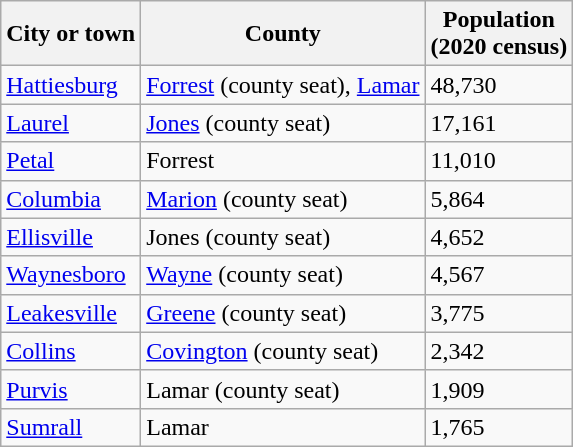<table class="wikitable sortable">
<tr>
<th>City or town</th>
<th>County</th>
<th>Population<br> (2020 census)</th>
</tr>
<tr>
<td><a href='#'>Hattiesburg</a></td>
<td><a href='#'>Forrest</a> (county seat), <a href='#'>Lamar</a></td>
<td>48,730</td>
</tr>
<tr>
<td><a href='#'>Laurel</a></td>
<td><a href='#'>Jones</a> (county seat)</td>
<td>17,161</td>
</tr>
<tr>
<td><a href='#'>Petal</a></td>
<td>Forrest</td>
<td>11,010</td>
</tr>
<tr>
<td><a href='#'>Columbia</a></td>
<td><a href='#'>Marion</a> (county seat)</td>
<td>5,864</td>
</tr>
<tr>
<td><a href='#'>Ellisville</a></td>
<td>Jones (county seat)</td>
<td>4,652</td>
</tr>
<tr>
<td><a href='#'>Waynesboro</a></td>
<td><a href='#'>Wayne</a> (county seat)</td>
<td>4,567</td>
</tr>
<tr>
<td><a href='#'>Leakesville</a></td>
<td><a href='#'>Greene</a> (county seat)</td>
<td>3,775</td>
</tr>
<tr>
<td><a href='#'>Collins</a></td>
<td><a href='#'>Covington</a> (county seat)</td>
<td>2,342</td>
</tr>
<tr>
<td><a href='#'>Purvis</a></td>
<td>Lamar (county seat)</td>
<td>1,909</td>
</tr>
<tr>
<td><a href='#'>Sumrall</a></td>
<td>Lamar</td>
<td>1,765</td>
</tr>
</table>
